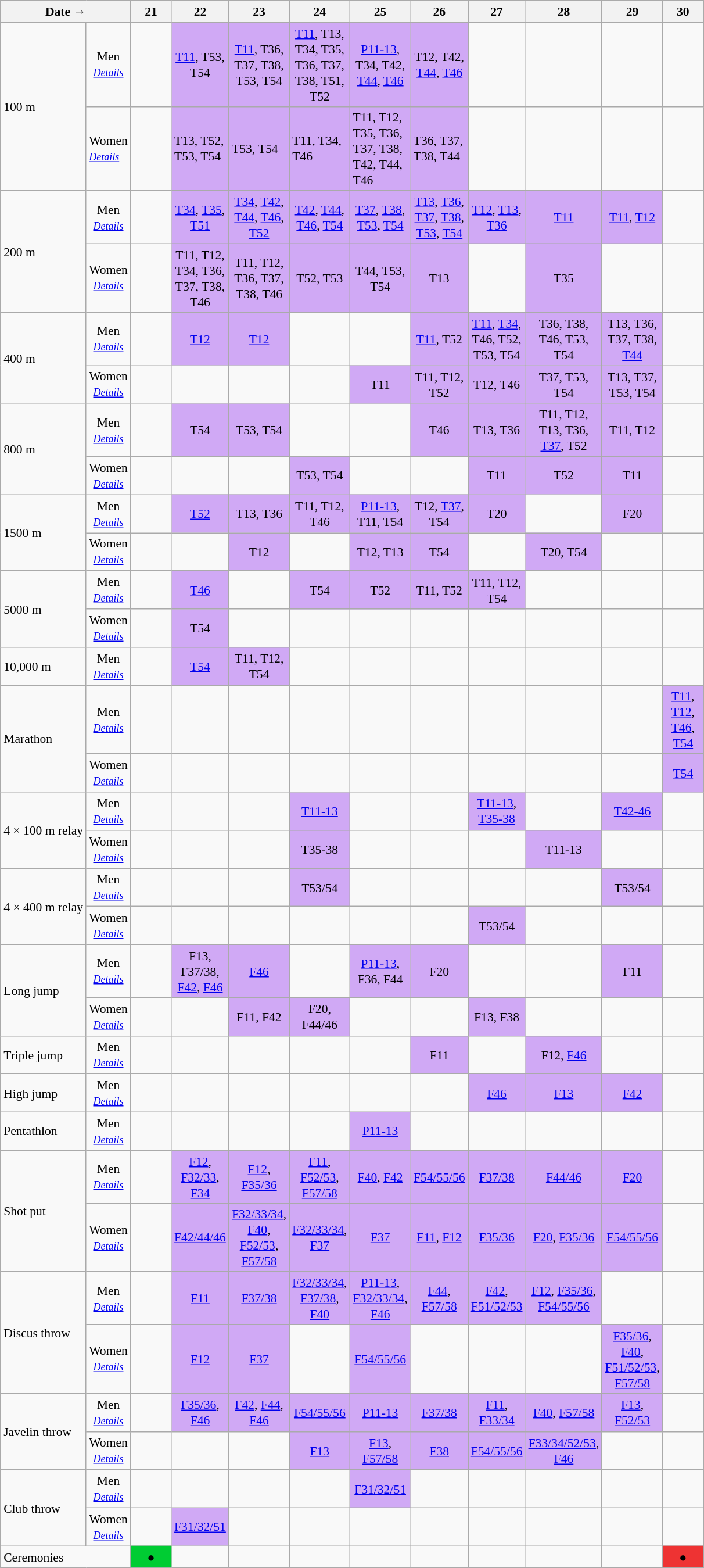<table class="wikitable" style="margin:0.5em auto; font-size:90%; line-height:1.25em;">
<tr align="center">
<th colspan="2">Date →</th>
<th width="40px">21</th>
<th width="40px">22</th>
<th width="40px">23</th>
<th width="40px">24</th>
<th width="40px">25</th>
<th width="40px">26</th>
<th width="40px">27</th>
<th width="40px">28</th>
<th width="40px">29</th>
<th width="40px">30</th>
</tr>
<tr align="center">
<td align="left" rowspan="2">100 m</td>
<td>Men<br><small><em><a href='#'>Details</a></em></small></td>
<td></td>
<td bgcolor="#D0A9F5"><a href='#'>T11</a>, T53, T54</td>
<td bgcolor="#D0A9F5"><a href='#'>T11</a>, T36, T37, T38, T53, T54</td>
<td bgcolor="#D0A9F5"><a href='#'>T11</a>, T13, T34, T35, T36, T37, T38, T51, T52</td>
<td bgcolor="#D0A9F5"><a href='#'>P11-13</a>, T34, T42, <a href='#'>T44</a>, <a href='#'>T46</a></td>
<td bgcolor="#D0A9F5">T12, T42, <a href='#'>T44</a>, <a href='#'>T46</a></td>
<td></td>
<td></td>
<td></td>
<td></td>
</tr>
<tr>
<td>Women<br><small><em><a href='#'>Details</a></em></small></td>
<td></td>
<td bgcolor="#D0A9F5">T13, T52, T53, T54</td>
<td bgcolor="#D0A9F5">T53, T54</td>
<td bgcolor="#D0A9F5">T11, T34, T46</td>
<td bgcolor="#D0A9F5">T11, T12, T35, T36, T37, T38, T42, T44, T46</td>
<td bgcolor="#D0A9F5">T36, T37, T38, T44</td>
<td></td>
<td></td>
<td></td>
<td></td>
</tr>
<tr align="center">
<td align="left" rowspan="2">200 m</td>
<td>Men<br><small><em><a href='#'>Details</a></em></small></td>
<td></td>
<td bgcolor="#D0A9F5"><a href='#'>T34</a>, <a href='#'>T35</a>, <a href='#'>T51</a></td>
<td bgcolor="#D0A9F5"><a href='#'>T34</a>, <a href='#'>T42</a>, <a href='#'>T44</a>, <a href='#'>T46</a>, <a href='#'>T52</a></td>
<td bgcolor="#D0A9F5"><a href='#'>T42</a>, <a href='#'>T44</a>, <a href='#'>T46</a>, <a href='#'>T54</a></td>
<td bgcolor="#D0A9F5"><a href='#'>T37</a>, <a href='#'>T38</a>, <a href='#'>T53</a>, <a href='#'>T54</a></td>
<td bgcolor="#D0A9F5"><a href='#'>T13</a>, <a href='#'>T36</a>, <a href='#'>T37</a>, <a href='#'>T38</a>, <a href='#'>T53</a>, <a href='#'>T54</a></td>
<td bgcolor="#D0A9F5"><a href='#'>T12</a>, <a href='#'>T13</a>, <a href='#'>T36</a></td>
<td bgcolor="#D0A9F5"><a href='#'>T11</a></td>
<td bgcolor="#D0A9F5"><a href='#'>T11</a>, <a href='#'>T12</a></td>
<td></td>
</tr>
<tr align="center">
<td>Women<br><small><em><a href='#'>Details</a></em></small></td>
<td></td>
<td bgcolor="#D0A9F5">T11, T12, T34, T36, T37, T38, T46</td>
<td bgcolor="#D0A9F5">T11, T12, T36, T37, T38, T46</td>
<td bgcolor="#D0A9F5">T52, T53</td>
<td bgcolor="#D0A9F5">T44, T53, T54</td>
<td bgcolor="#D0A9F5">T13</td>
<td></td>
<td bgcolor="#D0A9F5">T35</td>
<td></td>
<td></td>
</tr>
<tr align="center">
<td align="left" rowspan="2">400 m</td>
<td>Men<br><small><em><a href='#'>Details</a></em></small></td>
<td></td>
<td bgcolor="#D0A9F5"><a href='#'>T12</a></td>
<td bgcolor="#D0A9F5"><a href='#'>T12</a></td>
<td></td>
<td></td>
<td bgcolor="#D0A9F5"><a href='#'>T11</a>, T52</td>
<td bgcolor="#D0A9F5"><a href='#'>T11</a>, <a href='#'>T34</a>, T46, T52, T53, T54</td>
<td bgcolor="#D0A9F5">T36, T38, T46, T53, T54</td>
<td bgcolor="#D0A9F5">T13, T36, T37, T38, <a href='#'>T44</a></td>
<td></td>
</tr>
<tr align="center">
<td>Women<br><small><em><a href='#'>Details</a></em></small></td>
<td></td>
<td></td>
<td></td>
<td></td>
<td bgcolor="#D0A9F5">T11</td>
<td bgcolor="#D0A9F5">T11, T12, T52</td>
<td bgcolor="#D0A9F5">T12, T46</td>
<td bgcolor="#D0A9F5">T37, T53, T54</td>
<td bgcolor="#D0A9F5">T13, T37, T53, T54</td>
<td></td>
</tr>
<tr align="center">
<td align="left" rowspan="2">800 m</td>
<td>Men<br><small><em><a href='#'>Details</a></em></small></td>
<td></td>
<td bgcolor="#D0A9F5">T54</td>
<td bgcolor="#D0A9F5">T53, T54</td>
<td></td>
<td></td>
<td bgcolor="#D0A9F5">T46</td>
<td bgcolor="#D0A9F5">T13, T36</td>
<td bgcolor="#D0A9F5">T11, T12, T13, T36, <a href='#'>T37</a>, T52</td>
<td bgcolor="#D0A9F5">T11, T12</td>
<td></td>
</tr>
<tr align="center">
<td>Women<br><small><em><a href='#'>Details</a></em></small></td>
<td></td>
<td></td>
<td></td>
<td bgcolor="#D0A9F5">T53, T54</td>
<td></td>
<td></td>
<td bgcolor="#D0A9F5">T11</td>
<td bgcolor="#D0A9F5">T52</td>
<td bgcolor="#D0A9F5">T11</td>
<td></td>
</tr>
<tr align="center">
<td align="left" rowspan="2">1500 m</td>
<td>Men<br><small><em><a href='#'>Details</a></em></small></td>
<td></td>
<td bgcolor="#D0A9F5"><a href='#'>T52</a></td>
<td bgcolor="#D0A9F5">T13, T36</td>
<td bgcolor="#D0A9F5">T11, T12, T46</td>
<td bgcolor="#D0A9F5"><a href='#'>P11-13</a>, T11, T54</td>
<td bgcolor="#D0A9F5">T12, <a href='#'>T37</a>, T54</td>
<td bgcolor="#D0A9F5">T20</td>
<td></td>
<td bgcolor="#D0A9F5">F20</td>
<td></td>
</tr>
<tr align="center">
<td>Women<br><small><em><a href='#'>Details</a></em></small></td>
<td></td>
<td></td>
<td bgcolor="#D0A9F5">T12</td>
<td></td>
<td bgcolor="#D0A9F5">T12, T13</td>
<td bgcolor="#D0A9F5">T54</td>
<td></td>
<td bgcolor="#D0A9F5">T20, T54</td>
<td></td>
<td></td>
</tr>
<tr align="center">
<td align="left" rowspan="2">5000 m</td>
<td>Men<br><small><em><a href='#'>Details</a></em></small></td>
<td></td>
<td bgcolor="#D0A9F5"><a href='#'>T46</a></td>
<td></td>
<td bgcolor="#D0A9F5">T54</td>
<td bgcolor="#D0A9F5">T52</td>
<td bgcolor="#D0A9F5">T11, T52</td>
<td bgcolor="#D0A9F5">T11, T12, T54</td>
<td></td>
<td></td>
<td></td>
</tr>
<tr align="center">
<td>Women<br><small><em><a href='#'>Details</a></em></small></td>
<td></td>
<td bgcolor="#D0A9F5">T54</td>
<td></td>
<td></td>
<td></td>
<td></td>
<td></td>
<td></td>
<td></td>
<td></td>
</tr>
<tr align="center">
<td align="left">10,000 m</td>
<td>Men<br><small><em><a href='#'>Details</a></em></small></td>
<td></td>
<td bgcolor="#D0A9F5"><a href='#'>T54</a></td>
<td bgcolor="#D0A9F5">T11, T12, T54</td>
<td></td>
<td></td>
<td></td>
<td></td>
<td></td>
<td></td>
<td></td>
</tr>
<tr align="center">
<td align="left" rowspan="2">Marathon</td>
<td>Men<br><small><em><a href='#'>Details</a></em></small></td>
<td></td>
<td></td>
<td></td>
<td></td>
<td></td>
<td></td>
<td></td>
<td></td>
<td></td>
<td bgcolor="#D0A9F5"><a href='#'>T11</a>, <a href='#'>T12</a>, <a href='#'>T46</a>, <a href='#'>T54</a></td>
</tr>
<tr align="center">
<td>Women<br><small><em><a href='#'>Details</a></em></small></td>
<td></td>
<td></td>
<td></td>
<td></td>
<td></td>
<td></td>
<td></td>
<td></td>
<td></td>
<td bgcolor="#D0A9F5"><a href='#'>T54</a></td>
</tr>
<tr align="center">
<td align="left" rowspan="2">4 × 100 m relay</td>
<td>Men<br><small><em><a href='#'>Details</a></em></small></td>
<td></td>
<td></td>
<td></td>
<td bgcolor="#D0A9F5"><a href='#'>T11-13</a></td>
<td></td>
<td></td>
<td bgcolor="#D0A9F5"><a href='#'>T11-13</a>, <a href='#'>T35-38</a></td>
<td></td>
<td bgcolor="#D0A9F5"><a href='#'>T42-46</a></td>
<td></td>
</tr>
<tr align="center">
<td>Women<br><small><em><a href='#'>Details</a></em></small></td>
<td></td>
<td></td>
<td></td>
<td bgcolor="#D0A9F5">T35-38</td>
<td></td>
<td></td>
<td></td>
<td bgcolor="#D0A9F5">T11-13</td>
<td></td>
<td></td>
</tr>
<tr align="center">
<td align="left" rowspan="2">4 × 400 m relay</td>
<td>Men<br><small><em><a href='#'>Details</a></em></small></td>
<td></td>
<td></td>
<td></td>
<td bgcolor="#D0A9F5">T53/54</td>
<td></td>
<td></td>
<td></td>
<td></td>
<td bgcolor="#D0A9F5">T53/54</td>
<td></td>
</tr>
<tr align="center">
<td>Women<br><small><em><a href='#'>Details</a></em></small></td>
<td></td>
<td></td>
<td></td>
<td></td>
<td></td>
<td></td>
<td bgcolor="#D0A9F5">T53/54</td>
<td></td>
<td></td>
<td></td>
</tr>
<tr align="center">
<td align="left" rowspan="2">Long jump</td>
<td>Men<br><small><em><a href='#'>Details</a></em></small></td>
<td></td>
<td bgcolor="#D0A9F5">F13, F37/38, <a href='#'>F42</a>, <a href='#'>F46</a></td>
<td bgcolor="#D0A9F5"><a href='#'>F46</a></td>
<td></td>
<td bgcolor="#D0A9F5"><a href='#'>P11-13</a>, F36, F44</td>
<td bgcolor="#D0A9F5">F20</td>
<td></td>
<td></td>
<td bgcolor="#D0A9F5">F11</td>
<td></td>
</tr>
<tr align="center">
<td>Women<br><small><em><a href='#'>Details</a></em></small></td>
<td></td>
<td></td>
<td bgcolor="#D0A9F5">F11, F42</td>
<td bgcolor="#D0A9F5">F20, F44/46</td>
<td></td>
<td></td>
<td bgcolor="#D0A9F5">F13, F38</td>
<td></td>
<td></td>
<td></td>
</tr>
<tr align="center">
<td align="left">Triple jump</td>
<td>Men<br><small><em><a href='#'>Details</a></em></small></td>
<td></td>
<td></td>
<td></td>
<td></td>
<td></td>
<td bgcolor="#D0A9F5">F11</td>
<td></td>
<td bgcolor="#D0A9F5">F12, <a href='#'>F46</a></td>
<td></td>
<td></td>
</tr>
<tr align="center">
<td align="left">High jump</td>
<td>Men<br><small><em><a href='#'>Details</a></em></small></td>
<td></td>
<td></td>
<td></td>
<td></td>
<td></td>
<td></td>
<td bgcolor="#D0A9F5"><a href='#'>F46</a></td>
<td bgcolor="#D0A9F5"><a href='#'>F13</a></td>
<td bgcolor="#D0A9F5"><a href='#'>F42</a></td>
<td></td>
</tr>
<tr align="center">
<td align="left">Pentathlon</td>
<td>Men<br><small><em><a href='#'>Details</a></em></small></td>
<td></td>
<td></td>
<td></td>
<td></td>
<td bgcolor="#D0A9F5"><a href='#'>P11-13</a></td>
<td></td>
<td></td>
<td></td>
<td></td>
<td></td>
</tr>
<tr align="center">
<td align="left" rowspan="2">Shot put</td>
<td>Men<br><small><em><a href='#'>Details</a></em></small></td>
<td></td>
<td bgcolor="#D0A9F5"><a href='#'>F12</a>, <a href='#'>F32/33</a>, <a href='#'>F34</a></td>
<td bgcolor="#D0A9F5"><a href='#'>F12</a>, <a href='#'>F35/36</a></td>
<td bgcolor="#D0A9F5"><a href='#'>F11</a>, <a href='#'>F52/53</a>, <a href='#'>F57/58</a></td>
<td bgcolor="#D0A9F5"><a href='#'>F40</a>, <a href='#'>F42</a></td>
<td bgcolor="#D0A9F5"><a href='#'>F54/55/56</a></td>
<td bgcolor="#D0A9F5"><a href='#'>F37/38</a></td>
<td bgcolor="#D0A9F5"><a href='#'>F44/46</a></td>
<td bgcolor="#D0A9F5"><a href='#'>F20</a></td>
<td></td>
</tr>
<tr align="center">
<td>Women<br><small><em><a href='#'>Details</a></em></small></td>
<td></td>
<td bgcolor="#D0A9F5"><a href='#'>F42/44/46</a></td>
<td bgcolor="#D0A9F5"><a href='#'>F32/33/34</a>, <a href='#'>F40</a>, <a href='#'>F52/53</a>, <a href='#'>F57/58</a></td>
<td bgcolor="#D0A9F5"><a href='#'>F32/33/34</a>, <a href='#'>F37</a></td>
<td bgcolor="#D0A9F5"><a href='#'>F37</a></td>
<td bgcolor="#D0A9F5"><a href='#'>F11</a>, <a href='#'>F12</a></td>
<td bgcolor="#D0A9F5"><a href='#'>F35/36</a></td>
<td bgcolor="#D0A9F5"><a href='#'>F20</a>, <a href='#'>F35/36</a></td>
<td bgcolor="#D0A9F5"><a href='#'>F54/55/56</a></td>
<td></td>
</tr>
<tr align="center">
<td align="left" rowspan="2">Discus throw</td>
<td>Men<br><small><em><a href='#'>Details</a></em></small></td>
<td></td>
<td bgcolor="#D0A9F5"><a href='#'>F11</a></td>
<td bgcolor="#D0A9F5"><a href='#'>F37/38</a></td>
<td bgcolor="#D0A9F5"><a href='#'>F32/33/34</a>, <a href='#'>F37/38</a>, <a href='#'>F40</a></td>
<td bgcolor="#D0A9F5"><a href='#'>P11-13</a>, <a href='#'>F32/33/34</a>, <a href='#'>F46</a></td>
<td bgcolor="#D0A9F5"><a href='#'>F44</a>, <a href='#'>F57/58</a></td>
<td bgcolor="#D0A9F5"><a href='#'>F42</a>, <a href='#'>F51/52/53</a></td>
<td bgcolor="#D0A9F5"><a href='#'>F12</a>, <a href='#'>F35/36</a>, <a href='#'>F54/55/56</a></td>
<td></td>
<td></td>
</tr>
<tr align="center">
<td>Women<br><small><em><a href='#'>Details</a></em></small></td>
<td></td>
<td bgcolor="#D0A9F5"><a href='#'>F12</a></td>
<td bgcolor="#D0A9F5"><a href='#'>F37</a></td>
<td></td>
<td bgcolor="#D0A9F5"><a href='#'>F54/55/56</a></td>
<td></td>
<td></td>
<td></td>
<td bgcolor="#D0A9F5"><a href='#'>F35/36</a>, <a href='#'>F40</a>, <a href='#'>F51/52/53</a>, <a href='#'>F57/58</a></td>
<td></td>
</tr>
<tr align="center">
<td align="left" rowspan="2">Javelin throw</td>
<td>Men<br><small><em><a href='#'>Details</a></em></small></td>
<td></td>
<td bgcolor="#D0A9F5"><a href='#'>F35/36</a>, <a href='#'>F46</a></td>
<td bgcolor="#D0A9F5"><a href='#'>F42</a>, <a href='#'>F44</a>, <a href='#'>F46</a></td>
<td bgcolor="#D0A9F5"><a href='#'>F54/55/56</a></td>
<td bgcolor="#D0A9F5"><a href='#'>P11-13</a></td>
<td bgcolor="#D0A9F5"><a href='#'>F37/38</a></td>
<td bgcolor="#D0A9F5"><a href='#'>F11</a>, <a href='#'>F33/34</a></td>
<td bgcolor="#D0A9F5"><a href='#'>F40</a>, <a href='#'>F57/58</a></td>
<td bgcolor="#D0A9F5"><a href='#'>F13</a>, <a href='#'>F52/53</a></td>
<td></td>
</tr>
<tr align="center">
<td>Women<br><small><em><a href='#'>Details</a></em></small></td>
<td></td>
<td></td>
<td></td>
<td bgcolor="#D0A9F5"><a href='#'>F13</a></td>
<td bgcolor="#D0A9F5"><a href='#'>F13</a>, <a href='#'>F57/58</a></td>
<td bgcolor="#D0A9F5"><a href='#'>F38</a></td>
<td bgcolor="#D0A9F5"><a href='#'>F54/55/56</a></td>
<td bgcolor="#D0A9F5"><a href='#'>F33/34/52/53</a>, <a href='#'>F46</a></td>
<td></td>
<td></td>
</tr>
<tr align="center">
<td align="left" rowspan="2">Club throw</td>
<td>Men<br><small><em><a href='#'>Details</a></em></small></td>
<td></td>
<td></td>
<td></td>
<td></td>
<td bgcolor="#D0A9F5"><a href='#'>F31/32/51</a></td>
<td></td>
<td></td>
<td></td>
<td></td>
<td></td>
</tr>
<tr align="center">
<td>Women<br><small><em><a href='#'>Details</a></em></small></td>
<td></td>
<td bgcolor="#D0A9F5"><a href='#'>F31/32/51</a></td>
<td></td>
<td></td>
<td></td>
<td></td>
<td></td>
<td></td>
<td></td>
<td></td>
</tr>
<tr align="center">
<td align="left" colspan="2">Ceremonies</td>
<td bgcolor="#00cc33">●</td>
<td></td>
<td></td>
<td></td>
<td></td>
<td></td>
<td></td>
<td></td>
<td></td>
<td bgcolor="#ee3333">●</td>
</tr>
</table>
